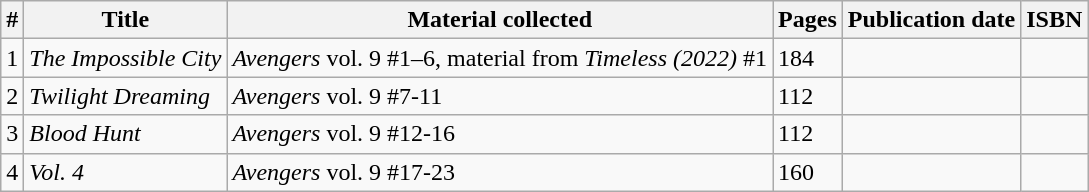<table class="wikitable">
<tr>
<th>#</th>
<th>Title</th>
<th>Material collected</th>
<th>Pages</th>
<th>Publication date</th>
<th>ISBN</th>
</tr>
<tr>
<td>1</td>
<td><em>The Impossible City</em></td>
<td><em>Avengers</em> vol. 9 #1–6, material from <em>Timeless (2022)</em> #1</td>
<td>184</td>
<td></td>
<td></td>
</tr>
<tr>
<td>2</td>
<td><em>Twilight Dreaming</em></td>
<td><em>Avengers</em> vol. 9 #7-11</td>
<td>112</td>
<td></td>
<td></td>
</tr>
<tr>
<td>3</td>
<td><em>Blood Hunt</em></td>
<td><em>Avengers</em> vol. 9 #12-16</td>
<td>112</td>
<td></td>
<td></td>
</tr>
<tr>
<td>4</td>
<td><em>Vol. 4</em></td>
<td><em>Avengers</em> vol. 9 #17-23</td>
<td>160</td>
<td></td>
<td></td>
</tr>
</table>
